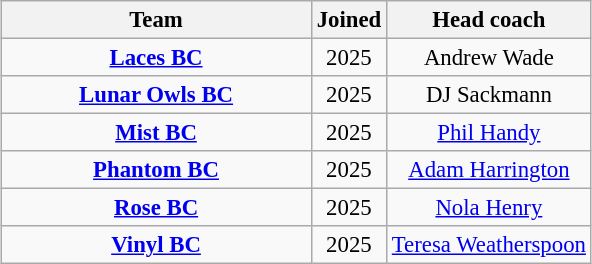<table class="wikitable sortable plainrowheaders" style="font-size:95%; text-align:center; margin:1em auto;">
<tr>
<th scope="col" width=200>Team</th>
<th scope="col">Joined</th>
<th scope="col">Head coach</th>
</tr>
<tr>
<td><strong><a href='#'>Laces BC</a></strong></td>
<td>2025</td>
<td>Andrew Wade</td>
</tr>
<tr>
<td><strong><a href='#'>Lunar Owls BC</a></strong></td>
<td>2025</td>
<td>DJ Sackmann</td>
</tr>
<tr>
<td><strong><a href='#'>Mist BC</a></strong></td>
<td>2025</td>
<td><a href='#'>Phil Handy</a></td>
</tr>
<tr>
<td><strong><a href='#'>Phantom BC</a></strong></td>
<td>2025</td>
<td><a href='#'>Adam Harrington</a></td>
</tr>
<tr>
<td><strong><a href='#'>Rose BC</a></strong></td>
<td>2025</td>
<td><a href='#'>Nola Henry</a></td>
</tr>
<tr>
<td><strong><a href='#'>Vinyl BC</a></strong></td>
<td>2025</td>
<td><a href='#'>Teresa Weatherspoon</a></td>
</tr>
</table>
